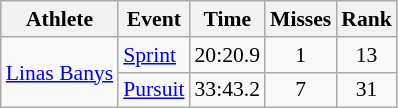<table class="wikitable" style="font-size:90%">
<tr>
<th>Athlete</th>
<th>Event</th>
<th>Time</th>
<th>Misses</th>
<th>Rank</th>
</tr>
<tr align=center>
<td align=left rowspan=2><a href='#'>Linas Banys</a></td>
<td align=left><a href='#'>Sprint</a></td>
<td>20:20.9</td>
<td>1</td>
<td>13</td>
</tr>
<tr align=center>
<td align=left><a href='#'>Pursuit</a></td>
<td>33:43.2</td>
<td>7</td>
<td>31</td>
</tr>
</table>
